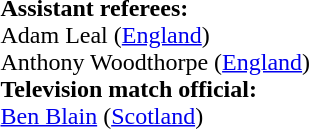<table style="width:100%">
<tr>
<td><br><strong>Assistant referees:</strong>
<br>Adam Leal (<a href='#'>England</a>)
<br>Anthony Woodthorpe (<a href='#'>England</a>)
<br><strong>Television match official:</strong>
<br><a href='#'>Ben Blain</a> (<a href='#'>Scotland</a>)</td>
</tr>
</table>
